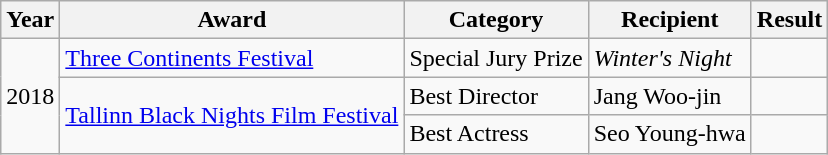<table class="wikitable">
<tr>
<th>Year</th>
<th>Award</th>
<th>Category</th>
<th>Recipient</th>
<th>Result</th>
</tr>
<tr>
<td rowspan=3>2018</td>
<td><a href='#'>Three Continents Festival</a></td>
<td>Special Jury Prize</td>
<td><em>Winter's Night</em></td>
<td></td>
</tr>
<tr>
<td rowspan=2><a href='#'>Tallinn Black Nights Film Festival</a></td>
<td>Best Director</td>
<td>Jang Woo-jin</td>
<td></td>
</tr>
<tr>
<td>Best Actress</td>
<td>Seo Young-hwa</td>
<td></td>
</tr>
</table>
